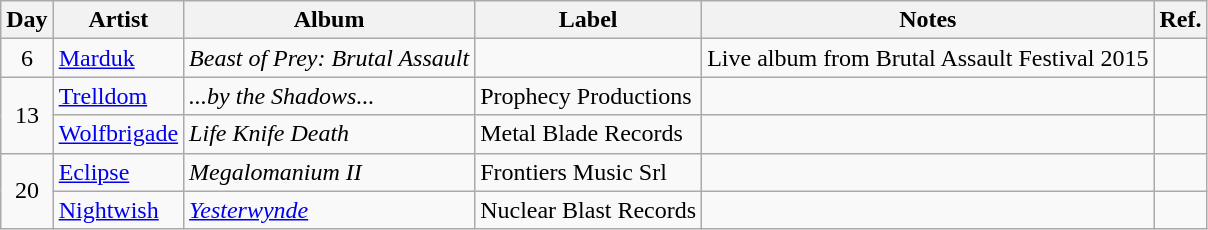<table class="wikitable" id="table_September">
<tr>
<th>Day</th>
<th>Artist</th>
<th>Album</th>
<th>Label</th>
<th>Notes</th>
<th>Ref.</th>
</tr>
<tr>
<td style="text-align:center;" rowspan="1">6</td>
<td><a href='#'>Marduk</a></td>
<td><em>Beast of Prey: Brutal Assault</em></td>
<td></td>
<td>Live album from Brutal Assault Festival 2015</td>
<td></td>
</tr>
<tr>
<td style="text-align:center;" rowspan="2">13</td>
<td><a href='#'>Trelldom</a></td>
<td><em>...by the Shadows...</em></td>
<td>Prophecy Productions</td>
<td></td>
<td></td>
</tr>
<tr>
<td><a href='#'>Wolfbrigade</a></td>
<td><em>Life Knife Death</em></td>
<td>Metal Blade Records</td>
<td></td>
<td></td>
</tr>
<tr>
<td style="text-align:center;" rowspan="2">20</td>
<td><a href='#'>Eclipse</a></td>
<td><em>Megalomanium II</em></td>
<td>Frontiers Music Srl</td>
<td></td>
<td></td>
</tr>
<tr>
<td><a href='#'>Nightwish</a></td>
<td><em><a href='#'>Yesterwynde</a></em></td>
<td>Nuclear Blast Records</td>
<td></td>
<td></td>
</tr>
</table>
